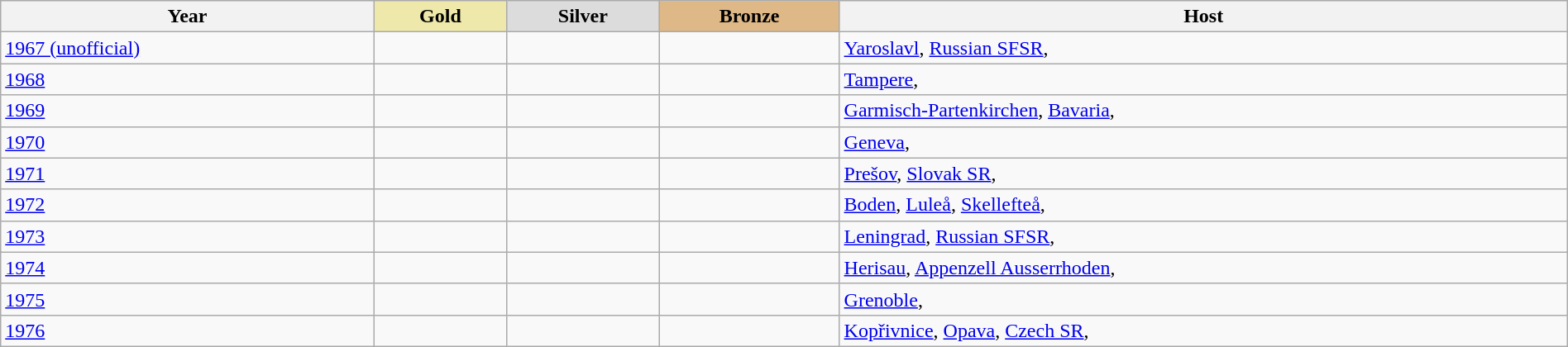<table class="wikitable" width="100%">
<tr align="left" bgcolor="#efefef">
<th>Year</th>
<th style="background-color: rgb(238, 232, 170);"><strong>Gold</strong></th>
<th style="background-color: rgb(220, 220, 220);"><strong>Silver</strong></th>
<th style="background-color: rgb(222, 184, 135);"><strong>Bronze</strong></th>
<th>Host</th>
</tr>
<tr>
<td><a href='#'>1967 (unofficial)</a></td>
<td></td>
<td></td>
<td></td>
<td><a href='#'>Yaroslavl</a>, <a href='#'>Russian SFSR</a>, </td>
</tr>
<tr>
<td><a href='#'>1968</a></td>
<td></td>
<td></td>
<td></td>
<td><a href='#'>Tampere</a>, </td>
</tr>
<tr>
<td><a href='#'>1969</a></td>
<td></td>
<td></td>
<td></td>
<td><a href='#'>Garmisch-Partenkirchen</a>, <a href='#'>Bavaria</a>, </td>
</tr>
<tr>
<td><a href='#'>1970</a></td>
<td></td>
<td></td>
<td></td>
<td><a href='#'>Geneva</a>, </td>
</tr>
<tr>
<td><a href='#'>1971</a></td>
<td></td>
<td></td>
<td></td>
<td><a href='#'>Prešov</a>, <a href='#'>Slovak SR</a>, </td>
</tr>
<tr>
<td><a href='#'>1972</a></td>
<td></td>
<td></td>
<td></td>
<td><a href='#'>Boden</a>, <a href='#'>Luleå</a>, <a href='#'>Skellefteå</a>, </td>
</tr>
<tr>
<td><a href='#'>1973</a></td>
<td></td>
<td></td>
<td></td>
<td><a href='#'>Leningrad</a>, <a href='#'>Russian SFSR</a>, </td>
</tr>
<tr>
<td><a href='#'>1974</a></td>
<td></td>
<td></td>
<td></td>
<td><a href='#'>Herisau</a>, <a href='#'>Appenzell Ausserrhoden</a>, </td>
</tr>
<tr>
<td><a href='#'>1975</a></td>
<td></td>
<td></td>
<td></td>
<td><a href='#'>Grenoble</a>, </td>
</tr>
<tr>
<td><a href='#'>1976</a></td>
<td></td>
<td></td>
<td></td>
<td><a href='#'>Kopřivnice</a>, <a href='#'>Opava</a>, <a href='#'>Czech SR</a>, </td>
</tr>
</table>
